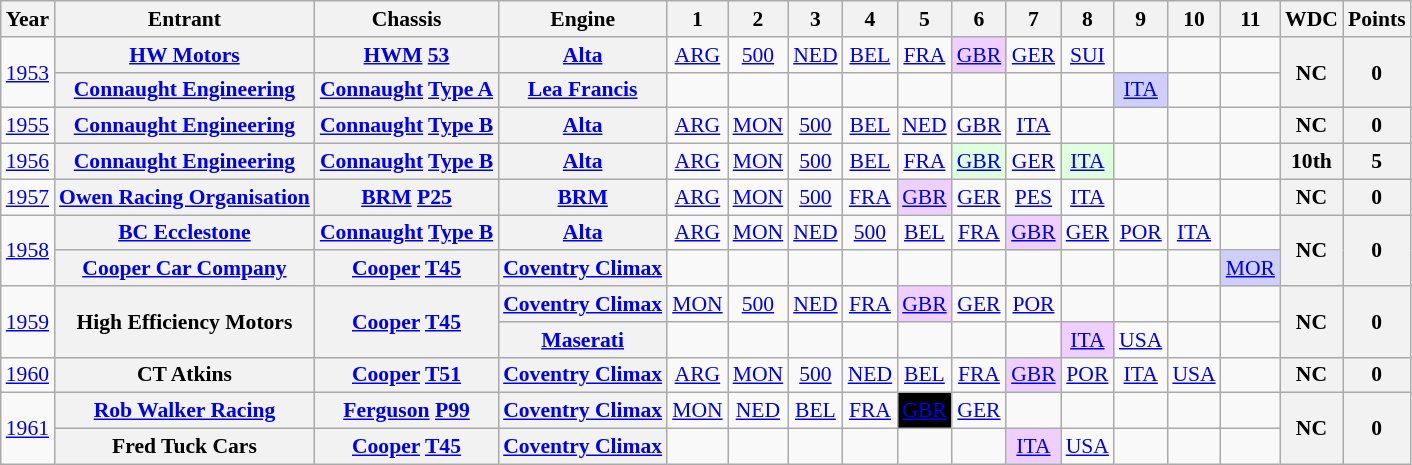<table class="wikitable" style="text-align:center; font-size:90%">
<tr>
<th>Year</th>
<th>Entrant</th>
<th>Chassis</th>
<th>Engine</th>
<th>1</th>
<th>2</th>
<th>3</th>
<th>4</th>
<th>5</th>
<th>6</th>
<th>7</th>
<th>8</th>
<th>9</th>
<th>10</th>
<th>11</th>
<th>WDC</th>
<th>Points</th>
</tr>
<tr>
<td rowspan="2"><a href='#'>1953</a></td>
<th><a href='#'>HW Motors</a></th>
<th><a href='#'>HWM</a> <a href='#'>53</a></th>
<th><a href='#'>Alta</a></th>
<td><a href='#'>ARG</a></td>
<td><a href='#'>500</a></td>
<td><a href='#'>NED</a></td>
<td><a href='#'>BEL</a></td>
<td><a href='#'>FRA</a></td>
<td style="background:#EFCFFF;"><a href='#'>GBR</a><br></td>
<td><a href='#'>GER</a></td>
<td><a href='#'>SUI</a></td>
<td></td>
<td></td>
<td></td>
<th rowspan="2">NC</th>
<th rowspan="2">0</th>
</tr>
<tr>
<th><a href='#'>Connaught Engineering</a></th>
<th><a href='#'>Connaught</a> <a href='#'>Type A</a></th>
<th><a href='#'>Lea Francis</a></th>
<td></td>
<td></td>
<td></td>
<td></td>
<td></td>
<td></td>
<td></td>
<td></td>
<td style="background:#CFCFFF;"><a href='#'>ITA</a><br></td>
<td></td>
<td></td>
</tr>
<tr>
<td><a href='#'>1955</a></td>
<th><a href='#'>Connaught Engineering</a></th>
<th><a href='#'>Connaught</a> <a href='#'>Type B</a></th>
<th><a href='#'>Alta</a></th>
<td><a href='#'>ARG</a></td>
<td><a href='#'>MON</a></td>
<td><a href='#'>500</a></td>
<td><a href='#'>BEL</a></td>
<td><a href='#'>NED</a></td>
<td><a href='#'>GBR</a><br></td>
<td><a href='#'>ITA</a></td>
<td></td>
<td></td>
<td></td>
<td></td>
<th>NC</th>
<th>0</th>
</tr>
<tr>
<td><a href='#'>1956</a></td>
<th><a href='#'>Connaught Engineering</a></th>
<th><a href='#'>Connaught</a> <a href='#'>Type B</a></th>
<th><a href='#'>Alta</a></th>
<td><a href='#'>ARG</a></td>
<td><a href='#'>MON</a></td>
<td><a href='#'>500</a></td>
<td><a href='#'>BEL</a></td>
<td><a href='#'>FRA</a></td>
<td style="background:#DFFFDF;"><a href='#'>GBR</a><br></td>
<td><a href='#'>GER</a></td>
<td style="background:#DFFFDF;"><a href='#'>ITA</a><br></td>
<td></td>
<td></td>
<td></td>
<th>10th</th>
<th>5</th>
</tr>
<tr>
<td><a href='#'>1957</a></td>
<th><a href='#'>Owen Racing Organisation</a></th>
<th><a href='#'>BRM</a> <a href='#'>P25</a></th>
<th><a href='#'>BRM</a></th>
<td><a href='#'>ARG</a></td>
<td><a href='#'>MON</a></td>
<td><a href='#'>500</a></td>
<td><a href='#'>FRA</a></td>
<td style="background:#EFCFFF;"><a href='#'>GBR</a><br></td>
<td><a href='#'>GER</a></td>
<td><a href='#'>PES</a></td>
<td><a href='#'>ITA</a></td>
<td></td>
<td></td>
<td></td>
<th>NC</th>
<th>0</th>
</tr>
<tr>
<td rowspan="2"><a href='#'>1958</a></td>
<th><a href='#'>BC Ecclestone</a></th>
<th><a href='#'>Connaught</a> <a href='#'>Type B</a></th>
<th><a href='#'>Alta</a></th>
<td><a href='#'>ARG</a></td>
<td><a href='#'>MON</a></td>
<td><a href='#'>NED</a></td>
<td><a href='#'>500</a></td>
<td><a href='#'>BEL</a></td>
<td><a href='#'>FRA</a></td>
<td style="background:#EFCFFF;"><a href='#'>GBR</a><br></td>
<td><a href='#'>GER</a></td>
<td><a href='#'>POR</a></td>
<td><a href='#'>ITA</a></td>
<td></td>
<th rowspan="2">NC</th>
<th rowspan="2">0</th>
</tr>
<tr>
<th><a href='#'>Cooper Car Company</a></th>
<th><a href='#'>Cooper</a> <a href='#'>T45</a></th>
<th><a href='#'>Coventry Climax</a></th>
<td></td>
<td></td>
<td></td>
<td></td>
<td></td>
<td></td>
<td></td>
<td></td>
<td></td>
<td></td>
<td style="background:#CFCFFF;"><a href='#'>MOR</a><br></td>
</tr>
<tr>
<td rowspan="2"><a href='#'>1959</a></td>
<th rowspan="2">High Efficiency Motors</th>
<th rowspan="2"><a href='#'>Cooper</a> <a href='#'>T45</a></th>
<th><a href='#'>Coventry Climax</a></th>
<td><a href='#'>MON</a></td>
<td><a href='#'>500</a></td>
<td><a href='#'>NED</a></td>
<td><a href='#'>FRA</a></td>
<td style="background:#EFCFFF;"><a href='#'>GBR</a><br></td>
<td><a href='#'>GER</a></td>
<td><a href='#'>POR</a></td>
<td></td>
<td></td>
<td></td>
<td></td>
<th rowspan="2">NC</th>
<th rowspan="2">0</th>
</tr>
<tr>
<th><a href='#'>Maserati</a></th>
<td></td>
<td></td>
<td></td>
<td></td>
<td></td>
<td></td>
<td></td>
<td style="background:#EFCFFF;"><a href='#'>ITA</a><br></td>
<td><a href='#'>USA</a></td>
<td></td>
<td></td>
</tr>
<tr>
<td><a href='#'>1960</a></td>
<th>CT Atkins</th>
<th><a href='#'>Cooper</a> <a href='#'>T51</a></th>
<th><a href='#'>Coventry Climax</a></th>
<td><a href='#'>ARG</a></td>
<td><a href='#'>MON</a></td>
<td><a href='#'>500</a></td>
<td><a href='#'>NED</a></td>
<td><a href='#'>BEL</a></td>
<td><a href='#'>FRA</a></td>
<td style="background:#EFCFFF;"><a href='#'>GBR</a><br></td>
<td><a href='#'>POR</a></td>
<td><a href='#'>ITA</a></td>
<td><a href='#'>USA</a></td>
<td></td>
<th>NC</th>
<th>0</th>
</tr>
<tr>
<td rowspan="2"><a href='#'>1961</a></td>
<th><a href='#'>Rob Walker Racing</a></th>
<th><a href='#'>Ferguson</a> <a href='#'>P99</a></th>
<th><a href='#'>Coventry Climax</a></th>
<td><a href='#'>MON</a></td>
<td><a href='#'>NED</a></td>
<td><a href='#'>BEL</a></td>
<td><a href='#'>FRA</a></td>
<td style="background:#000000; color:white"><a href='#'><span>GBR</span></a><br></td>
<td><a href='#'>GER</a></td>
<td></td>
<td></td>
<td></td>
<td></td>
<td></td>
<th rowspan="2">NC</th>
<th rowspan="2">0</th>
</tr>
<tr>
<th>Fred Tuck Cars</th>
<th><a href='#'>Cooper</a> <a href='#'>T45</a></th>
<th><a href='#'>Coventry Climax</a></th>
<td></td>
<td></td>
<td></td>
<td></td>
<td></td>
<td></td>
<td style="background:#EFCFFF;"><a href='#'>ITA</a><br></td>
<td><a href='#'>USA</a></td>
<td></td>
<td></td>
<td></td>
</tr>
</table>
